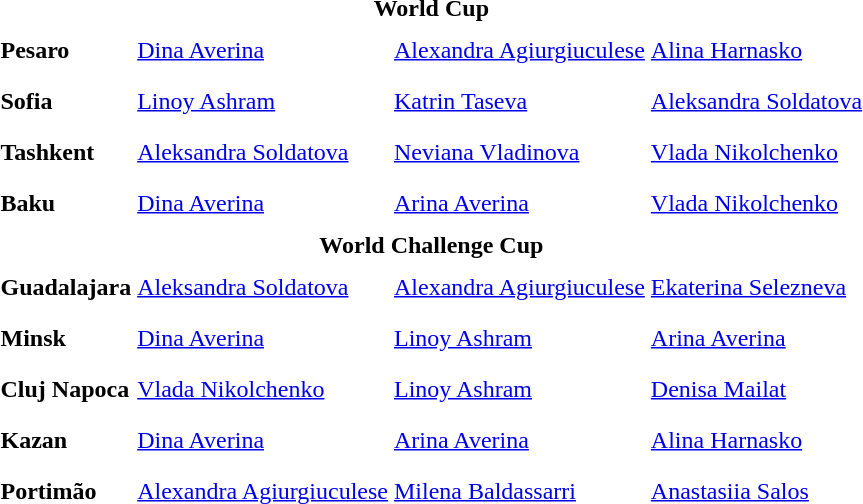<table>
<tr>
<td colspan="4" style="text-align:center;"><strong>World Cup</strong></td>
</tr>
<tr>
<th scope=row style="text-align:left">Pesaro</th>
<td style="height:30px;"> <a href='#'>Dina Averina</a></td>
<td style="height:30px;"> <a href='#'>Alexandra Agiurgiuculese</a></td>
<td style="height:30px;"> <a href='#'>Alina Harnasko</a></td>
</tr>
<tr>
<th scope=row style="text-align:left">Sofia</th>
<td style="height:30px;"> <a href='#'>Linoy Ashram</a></td>
<td style="height:30px;"> <a href='#'>Katrin Taseva</a></td>
<td style="height:30px;"> <a href='#'>Aleksandra Soldatova</a></td>
</tr>
<tr>
<th scope=row style="text-align:left">Tashkent</th>
<td style="height:30px;"> <a href='#'>Aleksandra Soldatova</a></td>
<td style="height:30px;"> <a href='#'>Neviana Vladinova</a></td>
<td style="height:30px;"> <a href='#'>Vlada Nikolchenko</a></td>
</tr>
<tr>
<th scope=row style="text-align:left">Baku</th>
<td style="height:30px;"> <a href='#'>Dina Averina</a></td>
<td style="height:30px;"> <a href='#'>Arina Averina</a></td>
<td style="height:30px;"> <a href='#'>Vlada Nikolchenko</a></td>
</tr>
<tr>
<td colspan="4" style="text-align:center;"><strong>World Challenge Cup</strong></td>
</tr>
<tr>
<th scope=row style="text-align:left">Guadalajara</th>
<td style="height:30px;"> <a href='#'>Aleksandra Soldatova</a></td>
<td style="height:30px;"> <a href='#'>Alexandra Agiurgiuculese</a></td>
<td style="height:30px;"> <a href='#'>Ekaterina Selezneva</a></td>
</tr>
<tr>
<th scope=row style="text-align:left">Minsk</th>
<td style="height:30px;"> <a href='#'>Dina Averina</a></td>
<td style="height:30px;"> <a href='#'>Linoy Ashram</a></td>
<td style="height:30px;"> <a href='#'>Arina Averina</a></td>
</tr>
<tr>
<th scope=row style="text-align:left">Cluj Napoca</th>
<td style="height:30px;"> <a href='#'>Vlada Nikolchenko</a></td>
<td style="height:30px;"> <a href='#'>Linoy Ashram</a></td>
<td style="height:30px;"> <a href='#'>Denisa Mailat</a></td>
</tr>
<tr>
<th scope=row style="text-align:left">Kazan</th>
<td style="height:30px;"> <a href='#'>Dina Averina</a></td>
<td style="height:30px;"> <a href='#'>Arina Averina</a></td>
<td style="height:30px;"> <a href='#'>Alina Harnasko</a></td>
</tr>
<tr>
<th scope=row style="text-align:left">Portimão</th>
<td style="height:30px;"> <a href='#'>Alexandra Agiurgiuculese</a></td>
<td style="height:30px;"> <a href='#'>Milena Baldassarri</a></td>
<td style="height:30px;"> <a href='#'>Anastasiia Salos</a></td>
</tr>
<tr>
</tr>
</table>
